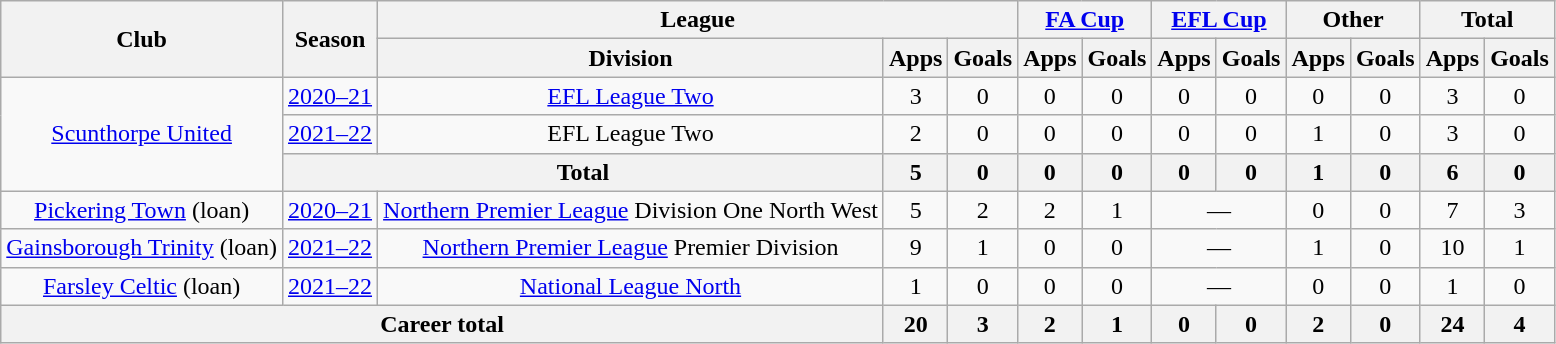<table class="wikitable" style="text-align: center">
<tr>
<th rowspan="2">Club</th>
<th rowspan="2">Season</th>
<th colspan="3">League</th>
<th colspan="2"><a href='#'>FA Cup</a></th>
<th colspan="2"><a href='#'>EFL Cup</a></th>
<th colspan="2">Other</th>
<th colspan="2">Total</th>
</tr>
<tr>
<th>Division</th>
<th>Apps</th>
<th>Goals</th>
<th>Apps</th>
<th>Goals</th>
<th>Apps</th>
<th>Goals</th>
<th>Apps</th>
<th>Goals</th>
<th>Apps</th>
<th>Goals</th>
</tr>
<tr>
<td rowspan="3"><a href='#'>Scunthorpe United</a></td>
<td><a href='#'>2020–21</a></td>
<td><a href='#'>EFL League Two</a></td>
<td>3</td>
<td>0</td>
<td>0</td>
<td>0</td>
<td>0</td>
<td>0</td>
<td>0</td>
<td>0</td>
<td>3</td>
<td>0</td>
</tr>
<tr>
<td><a href='#'>2021–22</a></td>
<td>EFL League Two</td>
<td>2</td>
<td>0</td>
<td>0</td>
<td>0</td>
<td>0</td>
<td>0</td>
<td>1</td>
<td>0</td>
<td>3</td>
<td>0</td>
</tr>
<tr>
<th colspan="2">Total</th>
<th>5</th>
<th>0</th>
<th>0</th>
<th>0</th>
<th>0</th>
<th>0</th>
<th>1</th>
<th>0</th>
<th>6</th>
<th>0</th>
</tr>
<tr>
<td><a href='#'>Pickering Town</a> (loan)</td>
<td><a href='#'>2020–21</a></td>
<td><a href='#'>Northern Premier League</a> Division One North West</td>
<td>5</td>
<td>2</td>
<td>2</td>
<td>1</td>
<td colspan="2">—</td>
<td>0</td>
<td>0</td>
<td>7</td>
<td>3</td>
</tr>
<tr>
<td><a href='#'>Gainsborough Trinity</a> (loan)</td>
<td><a href='#'>2021–22</a></td>
<td><a href='#'>Northern Premier League</a> Premier Division</td>
<td>9</td>
<td>1</td>
<td>0</td>
<td>0</td>
<td colspan="2">—</td>
<td>1</td>
<td>0</td>
<td>10</td>
<td>1</td>
</tr>
<tr>
<td><a href='#'>Farsley Celtic</a> (loan)</td>
<td><a href='#'>2021–22</a></td>
<td><a href='#'>National League North</a></td>
<td>1</td>
<td>0</td>
<td>0</td>
<td>0</td>
<td colspan="2">—</td>
<td>0</td>
<td>0</td>
<td>1</td>
<td>0</td>
</tr>
<tr>
<th colspan="3">Career total</th>
<th>20</th>
<th>3</th>
<th>2</th>
<th>1</th>
<th>0</th>
<th>0</th>
<th>2</th>
<th>0</th>
<th>24</th>
<th>4</th>
</tr>
</table>
